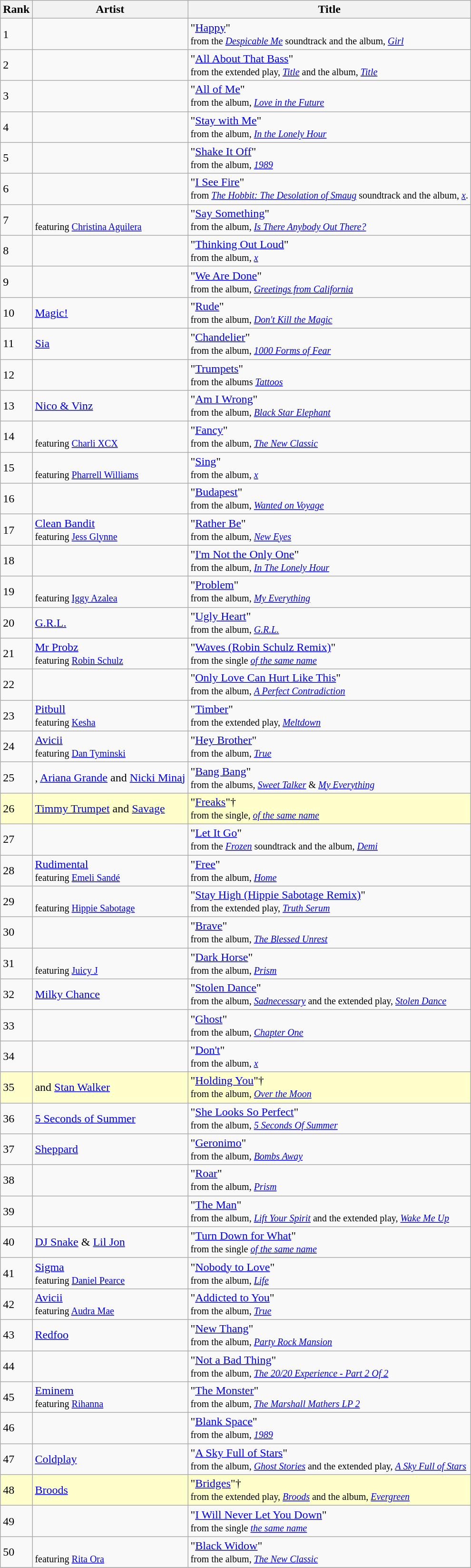<table class="wikitable sortable">
<tr>
<th>Rank</th>
<th>Artist</th>
<th>Title</th>
</tr>
<tr>
<td>1</td>
<td></td>
<td>"<a href='#'>Happy</a>" <br><small>from the <em><a href='#'>Despicable Me</a></em> soundtrack and the album, <em><a href='#'>Girl</a></em></small><br></td>
</tr>
<tr>
<td>2</td>
<td></td>
<td>"<a href='#'>All About That Bass</a>" <br><small>from the extended play, <em><a href='#'>Title</a></em> and the album, <em><a href='#'>Title</a></em></small><br></td>
</tr>
<tr>
<td>3</td>
<td></td>
<td>"<a href='#'>All of Me</a>" <br><small>from the album, <em><a href='#'>Love in the Future</a></em></small><br></td>
</tr>
<tr>
<td>4</td>
<td></td>
<td>"<a href='#'>Stay with Me</a>" <br><small>from the album, <em><a href='#'>In the Lonely Hour</a></em></small><br></td>
</tr>
<tr>
<td>5</td>
<td></td>
<td>"<a href='#'>Shake It Off</a>" <br><small>from the album, <em><a href='#'>1989</a></em></small><br></td>
</tr>
<tr>
<td>6</td>
<td></td>
<td>"<a href='#'>I See Fire</a>" <br><small>from <em><a href='#'>The Hobbit: The Desolation of Smaug</a></em> soundtrack and the album, <em><a href='#'>x</a></em>.</small><br></td>
</tr>
<tr>
<td>7</td>
<td> <br><small>featuring <a href='#'>Christina Aguilera</a></small></td>
<td>"<a href='#'>Say Something</a>" <br><small>from the album, <em><a href='#'>Is There Anybody Out There?</a></em></small><br></td>
</tr>
<tr>
<td>8</td>
<td></td>
<td>"<a href='#'>Thinking Out Loud</a>" <br><small>from the album, <em><a href='#'>x</a></em></small><br></td>
</tr>
<tr>
<td>9</td>
<td></td>
<td>"<a href='#'>We Are Done</a>" <br><small>from the album, <em><a href='#'>Greetings from California</a></em></small><br></td>
</tr>
<tr>
<td>10</td>
<td><a href='#'>Magic!</a></td>
<td>"<a href='#'>Rude</a>" <br><small>from the album, <em><a href='#'>Don't Kill the Magic</a></em></small><br></td>
</tr>
<tr>
<td>11</td>
<td><a href='#'>Sia</a></td>
<td>"<a href='#'>Chandelier</a>" <br><small>from the album, <em><a href='#'>1000 Forms of Fear</a></em></small><br></td>
</tr>
<tr>
<td>12</td>
<td></td>
<td>"<a href='#'>Trumpets</a>" <br><small>from the albums <em><a href='#'>Tattoos</a></em></small><br></td>
</tr>
<tr>
<td>13</td>
<td><a href='#'>Nico & Vinz</a></td>
<td>"<a href='#'>Am I Wrong</a>" <br><small>from the album, <em><a href='#'>Black Star Elephant</a></em></small><br></td>
</tr>
<tr>
<td>14</td>
<td> <br><small>featuring <a href='#'>Charli XCX</a></small></td>
<td>"<a href='#'>Fancy</a>" <br><small>from the album, <em><a href='#'>The New Classic</a></em></small><br></td>
</tr>
<tr>
<td>15</td>
<td><br><small>featuring <a href='#'>Pharrell Williams</a></small><br></td>
<td>"<a href='#'>Sing</a>" <br><small>from the album, <em><a href='#'>x</a></em></small><br></td>
</tr>
<tr>
<td>16</td>
<td></td>
<td>"<a href='#'>Budapest</a>" <br><small>from the album, <em><a href='#'>Wanted on Voyage</a></em></small><br></td>
</tr>
<tr>
<td>17</td>
<td><a href='#'>Clean Bandit</a> <br><small>featuring <a href='#'>Jess Glynne</a></small></td>
<td>"<a href='#'>Rather Be</a>" <br><small>from the album, <em><a href='#'>New Eyes</a></em></small><br></td>
</tr>
<tr>
<td>18</td>
<td></td>
<td>"<a href='#'>I'm Not the Only One</a>" <br><small>from the album, <em><a href='#'>In The Lonely Hour</a></em></small><br></td>
</tr>
<tr>
<td>19</td>
<td> <br><small>featuring <a href='#'>Iggy Azalea</a></small></td>
<td>"<a href='#'>Problem</a>" <br><small>from the album, <em><a href='#'>My Everything</a></em></small><br></td>
</tr>
<tr>
<td>20</td>
<td><a href='#'>G.R.L.</a></td>
<td>"<a href='#'>Ugly Heart</a>" <br><small>from the album, <em><a href='#'>G.R.L.</a></em></small><br></td>
</tr>
<tr>
<td>21</td>
<td><a href='#'>Mr Probz</a><small><br>featuring <a href='#'>Robin Schulz</a></small><br></td>
<td>"<a href='#'>Waves (Robin Schulz Remix)</a>" <br><small>from the single <em><a href='#'>of the same name</a></em></small><br></td>
</tr>
<tr>
<td>22</td>
<td></td>
<td>"<a href='#'>Only Love Can Hurt Like This</a>" <br><small>from the album, <em><a href='#'>A Perfect Contradiction</a></em></small><br></td>
</tr>
<tr>
<td>23</td>
<td><a href='#'>Pitbull</a> <br><small>featuring <a href='#'>Kesha</a></small></td>
<td>"<a href='#'>Timber</a>" <br><small>from the extended play, <em><a href='#'>Meltdown</a></em></small><br></td>
</tr>
<tr>
<td>24</td>
<td><a href='#'>Avicii</a> <br><small>featuring <a href='#'>Dan Tyminski</a></small></td>
<td>"<a href='#'>Hey Brother</a>" <br><small>from the album, <em><a href='#'>True</a></em></small><br></td>
</tr>
<tr>
<td>25</td>
<td>, <a href='#'>Ariana Grande</a> and <a href='#'>Nicki Minaj</a></td>
<td>"<a href='#'>Bang Bang</a>" <br><small>from the albums, <em><a href='#'>Sweet Talker</a></em> & <em><a href='#'>My Everything</a></em></small><br></td>
</tr>
<tr bgcolor="#FFFFCC">
<td>26</td>
<td><a href='#'>Timmy Trumpet</a> and <a href='#'>Savage</a></td>
<td>"<a href='#'>Freaks</a>"† <br><small>from the single, <em><a href='#'>of the same name</a></em></small><br></td>
</tr>
<tr>
<td>27</td>
<td></td>
<td>"<a href='#'>Let It Go</a>" <br><small>from the <em><a href='#'>Frozen</a></em> soundtrack and the album, <em><a href='#'>Demi</a></em></small><br></td>
</tr>
<tr>
<td>28</td>
<td><a href='#'>Rudimental</a> <br><small>featuring <a href='#'>Emeli Sandé</a></small></td>
<td>"<a href='#'>Free</a>" <br><small>from the album, <em><a href='#'>Home</a></em></small><br></td>
</tr>
<tr>
<td>29</td>
<td> <br><small>featuring <a href='#'>Hippie Sabotage</a></small></td>
<td>"<a href='#'>Stay High (Hippie Sabotage Remix)</a>" <br><small>from the extended play, <em><a href='#'>Truth Serum</a></em></small><br></td>
</tr>
<tr>
<td>30</td>
<td></td>
<td>"<a href='#'>Brave</a>" <br><small>from the album, <em><a href='#'>The Blessed Unrest</a></em></small><br></td>
</tr>
<tr>
<td>31</td>
<td> <br><small>featuring <a href='#'>Juicy J</a></small></td>
<td>"<a href='#'>Dark Horse</a>" <br><small>from the album, <em><a href='#'>Prism</a></em></small><br></td>
</tr>
<tr>
<td>32</td>
<td><a href='#'>Milky Chance</a></td>
<td>"<a href='#'>Stolen Dance</a>" <br><small>from the album, <em><a href='#'>Sadnecessary</a></em> and the extended play, <em><a href='#'>Stolen Dance</a></em></small><br></td>
</tr>
<tr>
<td>33</td>
<td></td>
<td>"<a href='#'>Ghost</a>" <br><small>from the album, <em><a href='#'>Chapter One</a></em></small><br></td>
</tr>
<tr>
<td>34</td>
<td></td>
<td>"<a href='#'>Don't</a>" <br><small>from the album, <em><a href='#'>x</a></em></small><br></td>
</tr>
<tr bgcolor="#FFFFCC">
<td>35</td>
<td> and <a href='#'>Stan Walker</a></td>
<td>"<a href='#'>Holding You</a>"† <br><small>from the album, <em><a href='#'>Over the Moon</a></em></small><br></td>
</tr>
<tr>
<td>36</td>
<td><a href='#'>5 Seconds of Summer</a></td>
<td>"<a href='#'>She Looks So Perfect</a>" <br><small>from the album, <em><a href='#'>5 Seconds Of Summer</a></em></small><br></td>
</tr>
<tr>
<td>37</td>
<td><a href='#'>Sheppard</a></td>
<td>"<a href='#'>Geronimo</a>" <br><small>from the album, <em><a href='#'>Bombs Away</a></em></small><br></td>
</tr>
<tr>
<td>38</td>
<td></td>
<td>"<a href='#'>Roar</a>" <br><small>from the album, <em><a href='#'>Prism</a></em></small><br></td>
</tr>
<tr>
<td>39</td>
<td></td>
<td>"<a href='#'>The Man</a>" <br><small>from the album, <em><a href='#'>Lift Your Spirit</a></em> and the extended play, <em><a href='#'>Wake Me Up</a></em></small><br></td>
</tr>
<tr>
<td>40</td>
<td><a href='#'>DJ Snake</a> & <a href='#'>Lil Jon</a></td>
<td>"<a href='#'>Turn Down for What</a>" <br><small>from the single <em><a href='#'>of the same name</a></em></small><br></td>
</tr>
<tr>
<td>41</td>
<td><a href='#'>Sigma</a> <br><small>featuring <a href='#'>Daniel Pearce</a></small></td>
<td>"<a href='#'>Nobody to Love</a>" <br><small>from the album, <em><a href='#'>Life</a></em></small><br></td>
</tr>
<tr>
<td>42</td>
<td><a href='#'>Avicii</a> <br><small>featuring <a href='#'>Audra Mae</a></small></td>
<td>"<a href='#'>Addicted to You</a>" <br><small>from the album, <em><a href='#'>True</a></em></small><br></td>
</tr>
<tr>
<td>43</td>
<td><a href='#'>Redfoo</a></td>
<td>"<a href='#'>New Thang</a>" <br><small>from the album, <em><a href='#'>Party Rock Mansion</a></em></small><br></td>
</tr>
<tr>
<td>44</td>
<td></td>
<td>"<a href='#'>Not a Bad Thing</a>" <br><small>from the album, <em><a href='#'>The 20/20 Experience - Part 2 Of 2</a></em></small><br></td>
</tr>
<tr>
<td>45</td>
<td><a href='#'>Eminem</a> <br><small>featuring <a href='#'>Rihanna</a></small></td>
<td>"<a href='#'>The Monster</a>" <br><small>from the album, <em><a href='#'>The Marshall Mathers LP 2</a></em></small><br></td>
</tr>
<tr>
<td>46</td>
<td></td>
<td>"<a href='#'>Blank Space</a>" <br><small>from the album, <em><a href='#'>1989</a></em></small><br></td>
</tr>
<tr>
<td>47</td>
<td><a href='#'>Coldplay</a></td>
<td>"<a href='#'>A Sky Full of Stars</a>" <br><small>from the album, <em><a href='#'>Ghost Stories</a></em> and the extended play, <em><a href='#'>A Sky Full of Stars</a></em></small><br></td>
</tr>
<tr bgcolor="#FFFFCC">
<td>48</td>
<td><a href='#'>Broods</a></td>
<td>"<a href='#'>Bridges</a>"† <br><small>from the extended play, <em><a href='#'>Broods</a></em> and the album, <em><a href='#'>Evergreen</a></em></small><br></td>
</tr>
<tr>
<td>49</td>
<td></td>
<td>"<a href='#'>I Will Never Let You Down</a>" <br><small>from the single <em><a href='#'>the same name</a></em></small><br></td>
</tr>
<tr>
<td>50</td>
<td> <br><small>featuring <a href='#'>Rita Ora</a></small></td>
<td>"<a href='#'>Black Widow</a>" <br><small>from the album, <em><a href='#'>The New Classic</a></em></small><br></td>
</tr>
<tr>
</tr>
</table>
